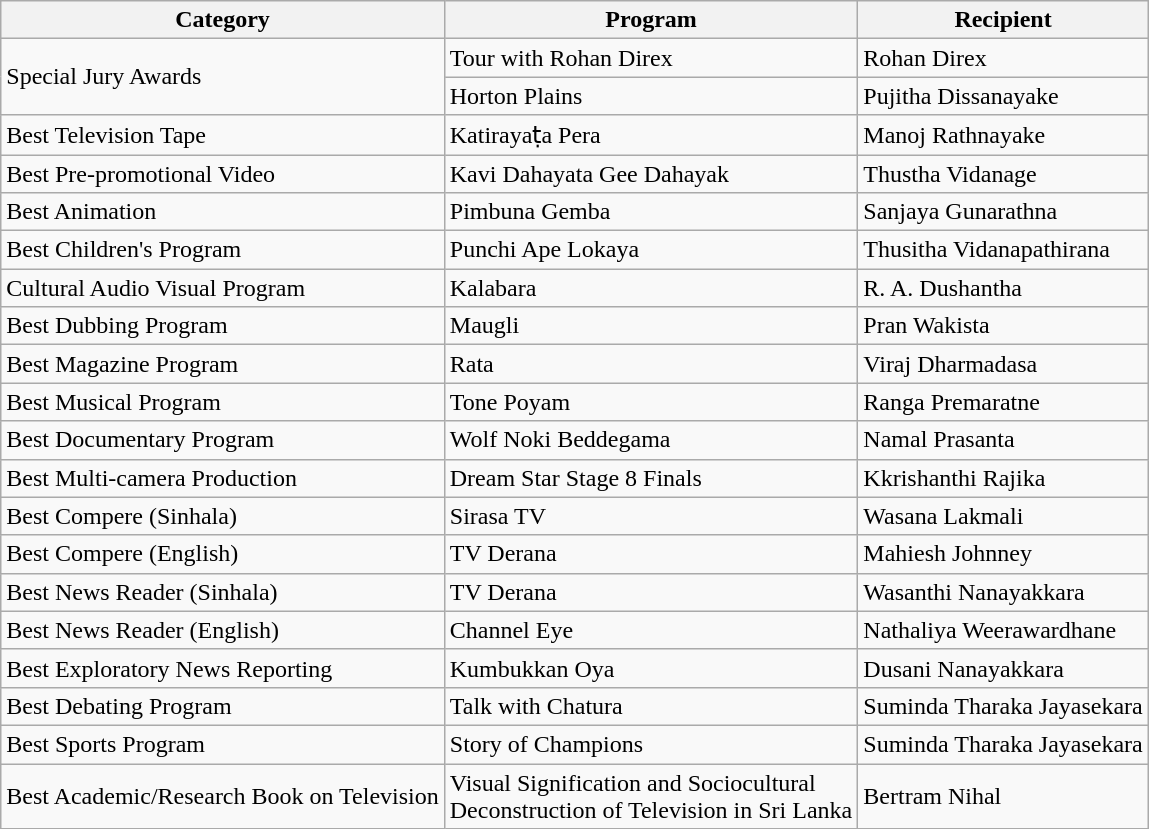<table class="wikitable plainrowheaders sortable">
<tr>
<th scope="col">Category</th>
<th scope="col">Program</th>
<th scope="col">Recipient</th>
</tr>
<tr>
<td rowspan=2>Special Jury Awards</td>
<td>Tour with Rohan Direx</td>
<td>Rohan Direx</td>
</tr>
<tr>
<td>Horton Plains</td>
<td>Pujitha Dissanayake</td>
</tr>
<tr>
<td>Best Television Tape</td>
<td>Katirayaṭa Pera</td>
<td>Manoj Rathnayake</td>
</tr>
<tr>
<td>Best Pre-promotional Video</td>
<td>Kavi Dahayata Gee Dahayak</td>
<td>Thustha Vidanage</td>
</tr>
<tr>
<td>Best Animation</td>
<td>Pimbuna Gemba</td>
<td>Sanjaya Gunarathna</td>
</tr>
<tr>
<td>Best Children's Program</td>
<td>Punchi Ape Lokaya</td>
<td>Thusitha Vidanapathirana</td>
</tr>
<tr>
<td>Cultural Audio Visual Program</td>
<td>Kalabara</td>
<td>R. A. Dushantha</td>
</tr>
<tr>
<td>Best Dubbing Program</td>
<td>Maugli</td>
<td>Pran Wakista</td>
</tr>
<tr>
<td>Best Magazine Program</td>
<td>Rata</td>
<td>Viraj Dharmadasa</td>
</tr>
<tr>
<td>Best Musical Program</td>
<td>Tone Poyam</td>
<td>Ranga Premaratne</td>
</tr>
<tr>
<td>Best Documentary Program</td>
<td>Wolf Noki Beddegama</td>
<td>Namal Prasanta</td>
</tr>
<tr>
<td>Best Multi-camera Production</td>
<td>Dream Star Stage 8 Finals</td>
<td>Kkrishanthi Rajika</td>
</tr>
<tr>
<td>Best Compere (Sinhala)</td>
<td>Sirasa TV</td>
<td>Wasana Lakmali</td>
</tr>
<tr>
<td>Best Compere (English)</td>
<td>TV Derana</td>
<td>Mahiesh Johnney</td>
</tr>
<tr>
<td>Best News Reader (Sinhala)</td>
<td>TV Derana</td>
<td>Wasanthi Nanayakkara</td>
</tr>
<tr>
<td>Best News Reader (English)</td>
<td>Channel Eye</td>
<td>Nathaliya Weerawardhane</td>
</tr>
<tr>
<td>Best Exploratory News Reporting</td>
<td>Kumbukkan Oya</td>
<td>Dusani Nanayakkara</td>
</tr>
<tr>
<td>Best Debating Program</td>
<td>Talk with Chatura</td>
<td>Suminda Tharaka Jayasekara</td>
</tr>
<tr>
<td>Best Sports Program</td>
<td>Story of Champions</td>
<td>Suminda Tharaka Jayasekara</td>
</tr>
<tr>
<td>Best Academic/Research Book on Television</td>
<td>Visual Signification and Sociocultural <br>Deconstruction of Television in Sri Lanka</td>
<td>Bertram Nihal</td>
</tr>
</table>
